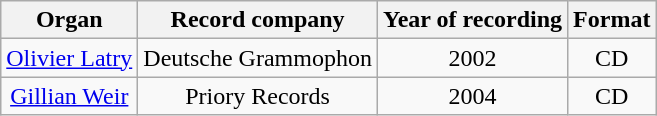<table class="wikitable">
<tr>
<th align="center">Organ</th>
<th align="center">Record company</th>
<th align="center">Year of recording</th>
<th align="center">Format</th>
</tr>
<tr>
<td align="center"><a href='#'>Olivier Latry</a></td>
<td align="center">Deutsche Grammophon</td>
<td align="center">2002</td>
<td align="center">CD</td>
</tr>
<tr>
<td align="center"><a href='#'>Gillian Weir</a></td>
<td align="center">Priory Records</td>
<td align="center">2004</td>
<td align="center">CD</td>
</tr>
</table>
